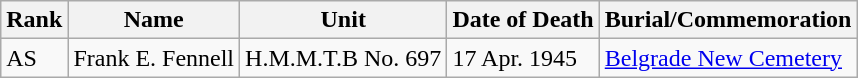<table class="wikitable">
<tr>
<th>Rank</th>
<th>Name</th>
<th>Unit</th>
<th>Date of Death</th>
<th>Burial/Commemoration</th>
</tr>
<tr>
<td>AS</td>
<td>Frank E. Fennell</td>
<td>H.M.M.T.B No. 697</td>
<td>17 Apr. 1945</td>
<td><a href='#'>Belgrade New Cemetery</a></td>
</tr>
</table>
